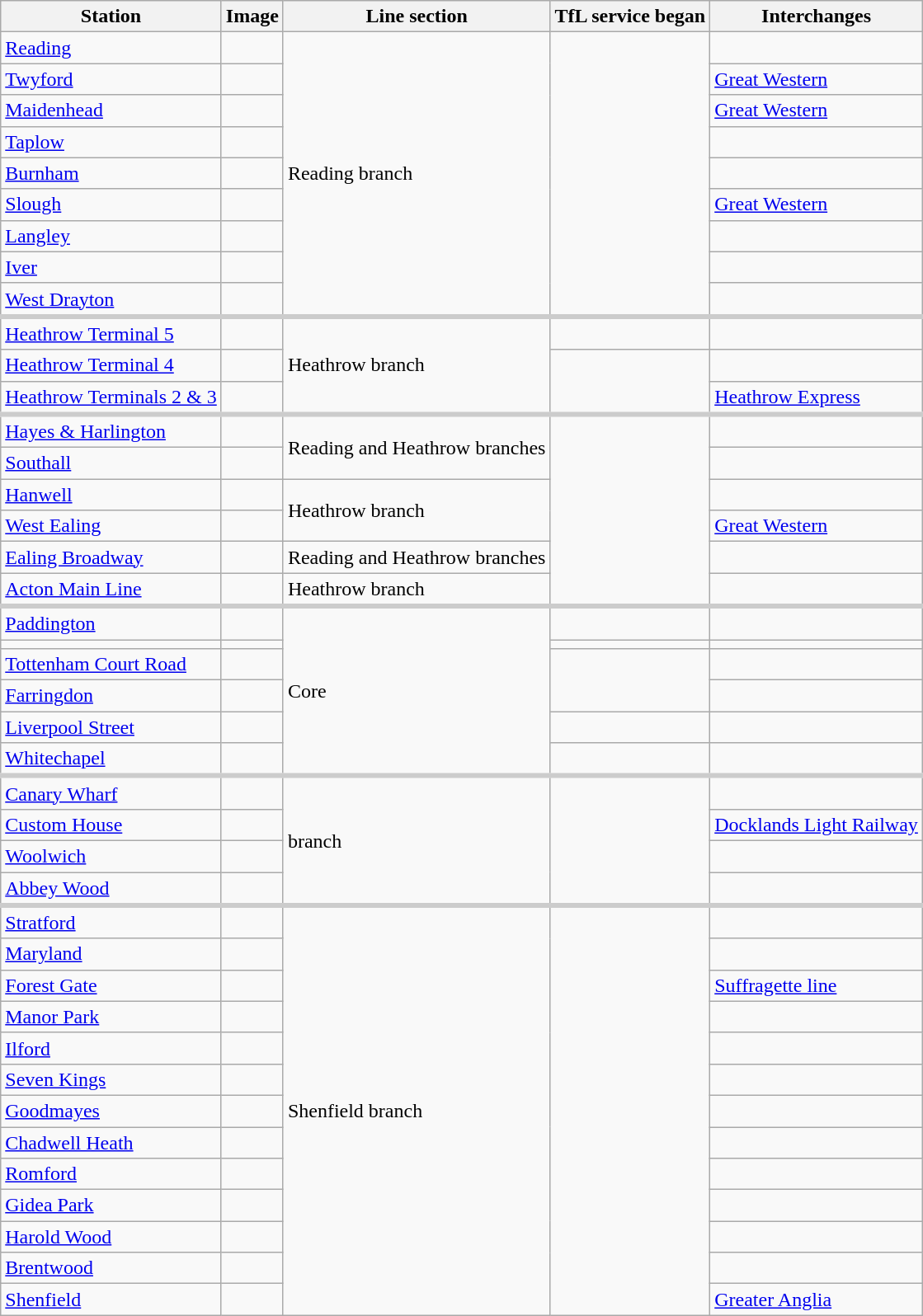<table class="wikitable">
<tr>
<th>Station</th>
<th>Image</th>
<th>Line section</th>
<th>TfL service began</th>
<th>Interchanges</th>
</tr>
<tr>
<td><a href='#'>Reading</a></td>
<td></td>
<td rowspan=9>Reading branch</td>
<td rowspan=9></td>
<td></td>
</tr>
<tr>
<td><a href='#'>Twyford</a></td>
<td></td>
<td> <a href='#'>Great Western</a></td>
</tr>
<tr>
<td><a href='#'>Maidenhead</a></td>
<td></td>
<td> <a href='#'>Great Western</a></td>
</tr>
<tr>
<td><a href='#'>Taplow</a></td>
<td></td>
<td></td>
</tr>
<tr>
<td><a href='#'>Burnham</a></td>
<td></td>
<td></td>
</tr>
<tr>
<td><a href='#'>Slough</a></td>
<td></td>
<td> <a href='#'>Great Western</a></td>
</tr>
<tr>
<td><a href='#'>Langley</a></td>
<td></td>
<td></td>
</tr>
<tr>
<td><a href='#'>Iver</a></td>
<td></td>
<td></td>
</tr>
<tr>
<td><a href='#'>West Drayton</a></td>
<td></td>
<td></td>
</tr>
<tr style="border-top:4px solid #ccc">
<td><a href='#'>Heathrow Terminal 5</a><br></td>
<td></td>
<td rowspan=3>Heathrow branch</td>
<td></td>
<td></td>
</tr>
<tr>
<td><a href='#'>Heathrow Terminal 4</a><br></td>
<td></td>
<td rowspan=2></td>
<td></td>
</tr>
<tr>
<td><a href='#'>Heathrow Terminals 2 & 3</a><br></td>
<td></td>
<td> <a href='#'>Heathrow Express</a></td>
</tr>
<tr style="border-top:4px solid #ccc">
<td><a href='#'>Hayes & Harlington</a></td>
<td></td>
<td rowspan=2>Reading and Heathrow branches</td>
<td rowspan=6></td>
<td></td>
</tr>
<tr>
<td><a href='#'>Southall</a></td>
<td></td>
<td></td>
</tr>
<tr>
<td><a href='#'>Hanwell</a></td>
<td></td>
<td rowspan=2>Heathrow branch</td>
<td></td>
</tr>
<tr>
<td><a href='#'>West Ealing</a></td>
<td></td>
<td> <a href='#'>Great Western</a></td>
</tr>
<tr>
<td><a href='#'>Ealing Broadway</a></td>
<td></td>
<td>Reading and Heathrow branches</td>
<td></td>
</tr>
<tr>
<td><a href='#'>Acton Main Line</a></td>
<td></td>
<td>Heathrow branch</td>
<td></td>
</tr>
<tr style="border-top:4px solid #ccc">
<td><a href='#'>Paddington</a></td>
<td></td>
<td rowspan=6>Core</td>
<td></td>
<td></td>
</tr>
<tr>
<td></td>
<td></td>
<td></td>
<td></td>
</tr>
<tr>
<td><a href='#'>Tottenham Court Road</a></td>
<td></td>
<td rowspan="2"></td>
<td></td>
</tr>
<tr>
<td><a href='#'>Farringdon</a></td>
<td></td>
<td></td>
</tr>
<tr>
<td><a href='#'>Liverpool Street</a></td>
<td></td>
<td></td>
<td></td>
</tr>
<tr>
<td><a href='#'>Whitechapel</a></td>
<td></td>
<td></td>
<td></td>
</tr>
<tr style="border-top:4px solid #ccc">
<td><a href='#'>Canary Wharf</a></td>
<td></td>
<td rowspan=4> branch</td>
<td rowspan=4></td>
<td></td>
</tr>
<tr>
<td><a href='#'>Custom House</a></td>
<td></td>
<td> <a href='#'>Docklands Light Railway</a></td>
</tr>
<tr>
<td><a href='#'>Woolwich</a></td>
<td></td>
<td></td>
</tr>
<tr>
<td><a href='#'>Abbey Wood</a></td>
<td></td>
<td></td>
</tr>
<tr style="border-top:4px solid #ccc">
<td><a href='#'>Stratford</a></td>
<td></td>
<td rowspan=13>Shenfield branch</td>
<td rowspan=13></td>
<td></td>
</tr>
<tr>
<td><a href='#'>Maryland</a></td>
<td></td>
<td></td>
</tr>
<tr>
<td><a href='#'>Forest Gate</a></td>
<td></td>
<td> <a href='#'>Suffragette line</a></td>
</tr>
<tr>
<td><a href='#'>Manor Park</a></td>
<td></td>
<td></td>
</tr>
<tr>
<td><a href='#'>Ilford</a></td>
<td></td>
<td></td>
</tr>
<tr>
<td><a href='#'>Seven Kings</a></td>
<td></td>
<td></td>
</tr>
<tr>
<td><a href='#'>Goodmayes</a></td>
<td></td>
<td></td>
</tr>
<tr>
<td><a href='#'>Chadwell Heath</a></td>
<td></td>
<td></td>
</tr>
<tr>
<td><a href='#'>Romford</a></td>
<td></td>
<td></td>
</tr>
<tr>
<td><a href='#'>Gidea Park</a></td>
<td></td>
<td></td>
</tr>
<tr>
<td><a href='#'>Harold Wood</a></td>
<td></td>
<td></td>
</tr>
<tr>
<td><a href='#'>Brentwood</a></td>
<td></td>
<td></td>
</tr>
<tr>
<td><a href='#'>Shenfield</a></td>
<td></td>
<td> <a href='#'>Greater Anglia</a></td>
</tr>
</table>
